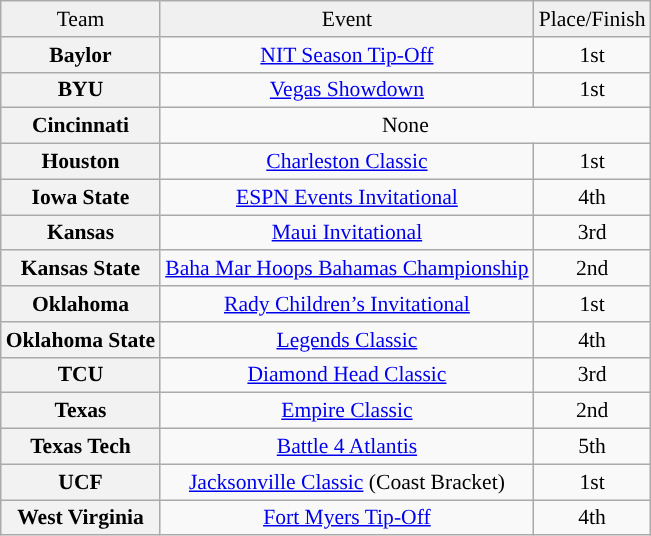<table class="wikitable" style="white-space:nowrap; font-size:90%;">
<tr>
<td align="center" style="background:#f0f0f0;">Team</td>
<td align="center" style="background:#f0f0f0;">Event</td>
<td align="center" style="background:#f0f0f0;">Place/Finish</td>
</tr>
<tr style="text-align:center;">
<th>Baylor</th>
<td><a href='#'>NIT Season Tip-Off</a></td>
<td>1st</td>
</tr>
<tr style="text-align:center;">
<th>BYU</th>
<td><a href='#'>Vegas Showdown</a></td>
<td>1st</td>
</tr>
<tr style="text-align:center;">
<th>Cincinnati</th>
<td colspan="2">None</td>
</tr>
<tr style="text-align:center;">
<th>Houston</th>
<td><a href='#'>Charleston Classic</a></td>
<td>1st</td>
</tr>
<tr style="text-align:center;">
<th>Iowa State</th>
<td><a href='#'>ESPN Events Invitational</a></td>
<td>4th</td>
</tr>
<tr style="text-align:center;">
<th>Kansas</th>
<td><a href='#'>Maui Invitational</a></td>
<td>3rd</td>
</tr>
<tr style="text-align:center;">
<th>Kansas State</th>
<td><a href='#'>Baha Mar Hoops Bahamas Championship</a></td>
<td>2nd</td>
</tr>
<tr style="text-align:center;">
<th>Oklahoma</th>
<td><a href='#'>Rady Children’s Invitational</a></td>
<td>1st</td>
</tr>
<tr style="text-align:center;">
<th>Oklahoma State</th>
<td><a href='#'>Legends Classic</a></td>
<td>4th</td>
</tr>
<tr style="text-align:center;">
<th>TCU</th>
<td><a href='#'>Diamond Head Classic</a></td>
<td>3rd</td>
</tr>
<tr style="text-align:center;">
<th>Texas</th>
<td><a href='#'>Empire Classic</a></td>
<td>2nd</td>
</tr>
<tr style="text-align:center;">
<th>Texas Tech</th>
<td><a href='#'>Battle 4 Atlantis</a></td>
<td>5th</td>
</tr>
<tr style="text-align:center;">
<th>UCF</th>
<td><a href='#'>Jacksonville Classic</a> (Coast Bracket)</td>
<td>1st</td>
</tr>
<tr style="text-align:center;">
<th>West Virginia</th>
<td><a href='#'>Fort Myers Tip-Off</a></td>
<td>4th</td>
</tr>
</table>
